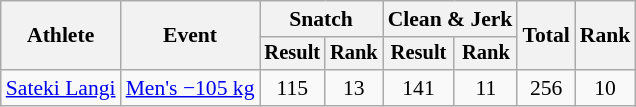<table class="wikitable" style="font-size:90%">
<tr>
<th rowspan=2>Athlete</th>
<th rowspan=2>Event</th>
<th colspan="2">Snatch</th>
<th colspan="2">Clean & Jerk</th>
<th rowspan="2">Total</th>
<th rowspan="2">Rank</th>
</tr>
<tr style="font-size:95%">
<th>Result</th>
<th>Rank</th>
<th>Result</th>
<th>Rank</th>
</tr>
<tr align=center>
<td align=left><a href='#'>Sateki Langi</a></td>
<td align=left><a href='#'>Men's −105 kg</a></td>
<td>115</td>
<td>13</td>
<td>141</td>
<td>11</td>
<td>256</td>
<td>10</td>
</tr>
</table>
